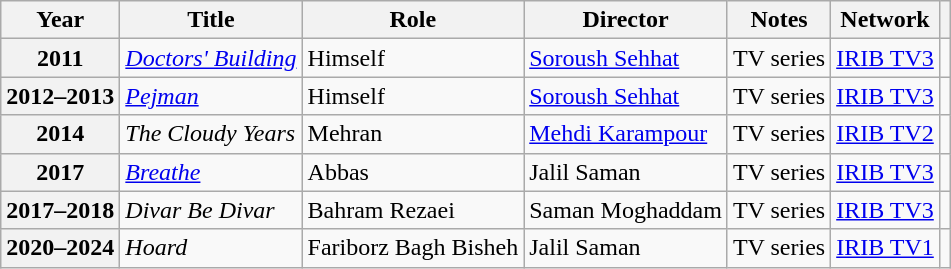<table class="wikitable plainrowheaders sortable"  style=font-size:100%>
<tr>
<th scope="col">Year</th>
<th scope="col">Title</th>
<th scope="col">Role</th>
<th scope="col">Director</th>
<th scope="col">Notes</th>
<th scope="col" class="unsortable">Network</th>
<th scope="col" class="unsortable"></th>
</tr>
<tr>
<th scope=row>2011</th>
<td><em><a href='#'>Doctors' Building</a></em></td>
<td>Himself</td>
<td><a href='#'>Soroush Sehhat</a></td>
<td>TV series</td>
<td><a href='#'>IRIB TV3</a></td>
<td></td>
</tr>
<tr>
<th scope=row>2012–2013</th>
<td><em><a href='#'>Pejman</a></em></td>
<td>Himself</td>
<td><a href='#'>Soroush Sehhat</a></td>
<td>TV series</td>
<td><a href='#'>IRIB TV3</a></td>
<td></td>
</tr>
<tr>
<th scope=row>2014</th>
<td><em>The Cloudy Years</em></td>
<td>Mehran</td>
<td><a href='#'>Mehdi Karampour</a></td>
<td>TV series</td>
<td><a href='#'>IRIB TV2</a></td>
<td></td>
</tr>
<tr>
<th scope=row>2017</th>
<td><a href='#'><em>Breathe</em></a></td>
<td>Abbas</td>
<td>Jalil Saman</td>
<td>TV series</td>
<td><a href='#'>IRIB TV3</a></td>
<td></td>
</tr>
<tr>
<th scope=row>2017–2018</th>
<td><em>Divar Be Divar</em></td>
<td>Bahram Rezaei</td>
<td>Saman Moghaddam</td>
<td>TV series</td>
<td><a href='#'>IRIB TV3</a></td>
<td></td>
</tr>
<tr>
<th scope=row>2020–2024</th>
<td><em>Hoard</em></td>
<td>Fariborz Bagh Bisheh</td>
<td>Jalil Saman</td>
<td>TV series</td>
<td><a href='#'>IRIB TV1</a></td>
<td></td>
</tr>
</table>
